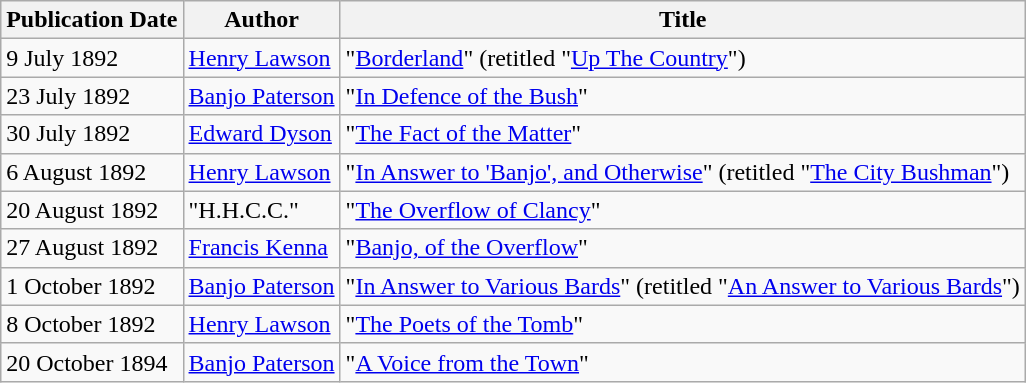<table class="wikitable" style="margin:auto;">
<tr>
<th>Publication Date</th>
<th>Author</th>
<th>Title</th>
</tr>
<tr>
<td>9 July 1892</td>
<td><a href='#'>Henry Lawson</a></td>
<td>"<a href='#'>Borderland</a>" (retitled "<a href='#'>Up The Country</a>")</td>
</tr>
<tr>
<td>23 July 1892</td>
<td><a href='#'>Banjo Paterson</a></td>
<td>"<a href='#'>In Defence of the Bush</a>"</td>
</tr>
<tr>
<td>30 July 1892</td>
<td><a href='#'>Edward Dyson</a></td>
<td>"<a href='#'>The Fact of the Matter</a>"</td>
</tr>
<tr>
<td>6 August 1892</td>
<td><a href='#'>Henry Lawson</a></td>
<td>"<a href='#'>In Answer to 'Banjo', and Otherwise</a>" (retitled "<a href='#'>The City Bushman</a>")</td>
</tr>
<tr>
<td>20 August 1892</td>
<td>"H.H.C.C."</td>
<td>"<a href='#'>The Overflow of Clancy</a>"</td>
</tr>
<tr>
<td>27 August 1892</td>
<td><a href='#'>Francis Kenna</a></td>
<td>"<a href='#'>Banjo, of the Overflow</a>"</td>
</tr>
<tr>
<td>1 October 1892</td>
<td><a href='#'>Banjo Paterson</a></td>
<td>"<a href='#'>In Answer to Various Bards</a>" (retitled "<a href='#'>An Answer to Various Bards</a>")</td>
</tr>
<tr>
<td>8 October 1892</td>
<td><a href='#'>Henry Lawson</a></td>
<td>"<a href='#'>The Poets of the Tomb</a>"</td>
</tr>
<tr>
<td>20 October 1894</td>
<td><a href='#'>Banjo Paterson</a></td>
<td>"<a href='#'>A Voice from the Town</a>"</td>
</tr>
</table>
